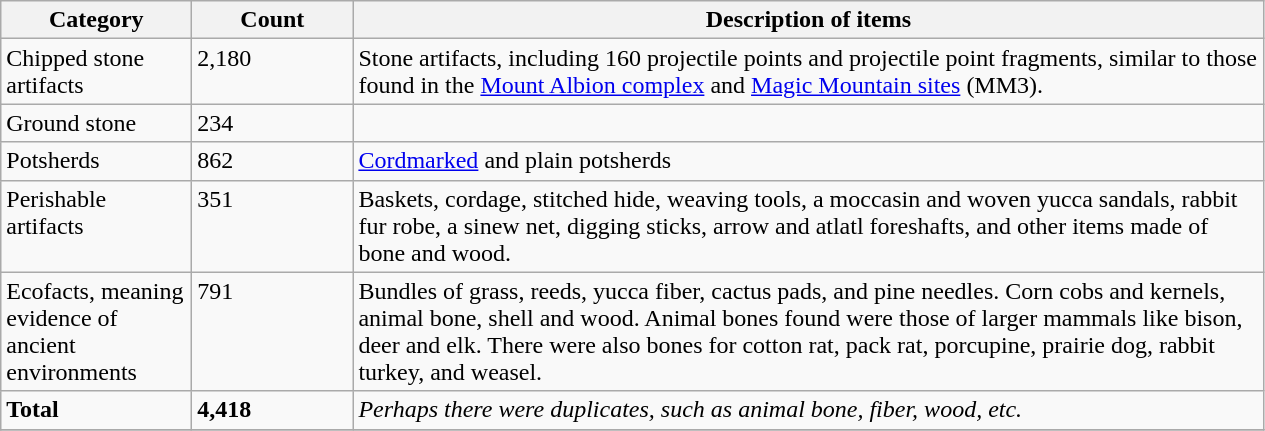<table class="wikitable">
<tr>
<th scope="col" width="120px">Category</th>
<th scope="col" width="100px">Count</th>
<th scope="col" width="600px">Description of items</th>
</tr>
<tr valign="top">
<td>Chipped stone artifacts</td>
<td>2,180</td>
<td>Stone artifacts, including 160 projectile points and projectile point fragments, similar to those found in the <a href='#'>Mount Albion complex</a> and <a href='#'>Magic Mountain sites</a> (MM3).</td>
</tr>
<tr valign="top">
<td>Ground stone</td>
<td>234</td>
<td></td>
</tr>
<tr valign="top">
<td>Potsherds</td>
<td>862</td>
<td><a href='#'>Cordmarked</a> and plain potsherds</td>
</tr>
<tr valign="top">
<td>Perishable artifacts</td>
<td>351</td>
<td>Baskets, cordage, stitched hide, weaving tools, a moccasin and woven yucca sandals, rabbit fur robe, a sinew net, digging sticks, arrow and atlatl foreshafts, and other items made of bone and wood.</td>
</tr>
<tr valign="top">
<td>Ecofacts, meaning<br>evidence of ancient environments</td>
<td>791</td>
<td>Bundles of grass, reeds, yucca fiber, cactus pads, and pine needles. Corn cobs and kernels, animal bone, shell and wood. Animal bones found were those of larger mammals like bison, deer and elk. There were also bones for cotton rat, pack rat, porcupine, prairie dog, rabbit turkey, and weasel.</td>
</tr>
<tr valign="top">
<td><strong>Total</strong></td>
<td><strong>4,418</strong></td>
<td><em>Perhaps there were duplicates, such as animal bone, fiber, wood, etc.</em></td>
</tr>
<tr>
</tr>
</table>
